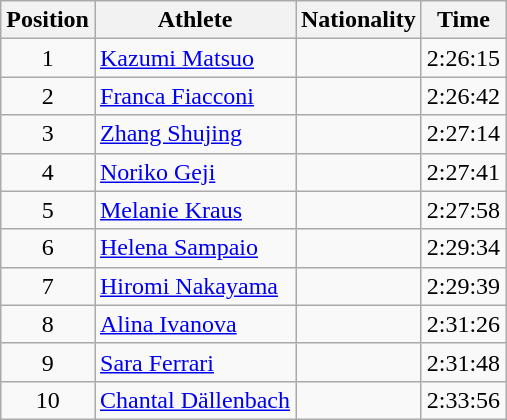<table class="wikitable sortable">
<tr>
<th>Position</th>
<th>Athlete</th>
<th>Nationality</th>
<th>Time</th>
</tr>
<tr>
<td style="text-align:center">1</td>
<td><a href='#'>Kazumi Matsuo</a></td>
<td></td>
<td>2:26:15</td>
</tr>
<tr>
<td style="text-align:center">2</td>
<td><a href='#'>Franca Fiacconi</a></td>
<td></td>
<td>2:26:42</td>
</tr>
<tr>
<td style="text-align:center">3</td>
<td><a href='#'>Zhang Shujing</a></td>
<td></td>
<td>2:27:14</td>
</tr>
<tr>
<td style="text-align:center">4</td>
<td><a href='#'>Noriko Geji</a></td>
<td></td>
<td>2:27:41</td>
</tr>
<tr>
<td style="text-align:center">5</td>
<td><a href='#'>Melanie Kraus</a></td>
<td></td>
<td>2:27:58 </td>
</tr>
<tr>
<td style="text-align:center">6</td>
<td><a href='#'>Helena Sampaio</a></td>
<td></td>
<td>2:29:34</td>
</tr>
<tr>
<td style="text-align:center">7</td>
<td><a href='#'>Hiromi Nakayama</a></td>
<td></td>
<td>2:29:39</td>
</tr>
<tr>
<td style="text-align:center">8</td>
<td><a href='#'>Alina Ivanova</a></td>
<td></td>
<td>2:31:26</td>
</tr>
<tr>
<td style="text-align:center">9</td>
<td><a href='#'>Sara Ferrari</a></td>
<td></td>
<td>2:31:48</td>
</tr>
<tr>
<td style="text-align:center">10</td>
<td><a href='#'>Chantal Dällenbach</a></td>
<td></td>
<td>2:33:56</td>
</tr>
</table>
